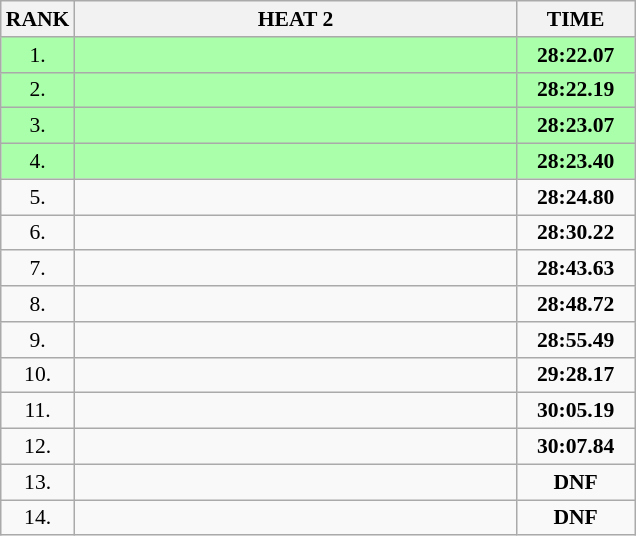<table class="wikitable" style="border-collapse: collapse; font-size: 90%;">
<tr>
<th>RANK</th>
<th style="width: 20em">HEAT 2</th>
<th style="width: 5em">TIME</th>
</tr>
<tr bgcolor=#AAFFAA>
<td align="center">1.</td>
<td></td>
<td align="center"><strong>28:22.07 </strong></td>
</tr>
<tr bgcolor=#AAFFAA>
<td align="center">2.</td>
<td></td>
<td align="center"><strong>28:22.19 </strong></td>
</tr>
<tr bgcolor=#AAFFAA>
<td align="center">3.</td>
<td></td>
<td align="center"><strong>28:23.07 </strong></td>
</tr>
<tr bgcolor=#AAFFAA>
<td align="center">4.</td>
<td></td>
<td align="center"><strong>28:23.40 </strong></td>
</tr>
<tr>
<td align="center">5.</td>
<td></td>
<td align="center"><strong>28:24.80   </strong></td>
</tr>
<tr>
<td align="center">6.</td>
<td></td>
<td align="center"><strong>28:30.22   </strong></td>
</tr>
<tr>
<td align="center">7.</td>
<td></td>
<td align="center"><strong>28:43.63   </strong></td>
</tr>
<tr>
<td align="center">8.</td>
<td></td>
<td align="center"><strong>28:48.72   </strong></td>
</tr>
<tr>
<td align="center">9.</td>
<td></td>
<td align="center"><strong>28:55.49   </strong></td>
</tr>
<tr>
<td align="center">10.</td>
<td></td>
<td align="center"><strong>29:28.17   </strong></td>
</tr>
<tr>
<td align="center">11.</td>
<td></td>
<td align="center"><strong>30:05.19   </strong></td>
</tr>
<tr>
<td align="center">12.</td>
<td></td>
<td align="center"><strong>30:07.84   </strong></td>
</tr>
<tr>
<td align="center">13.</td>
<td></td>
<td align="center"><strong>DNF  </strong></td>
</tr>
<tr>
<td align="center">14.</td>
<td></td>
<td align="center"><strong>DNF  </strong></td>
</tr>
</table>
